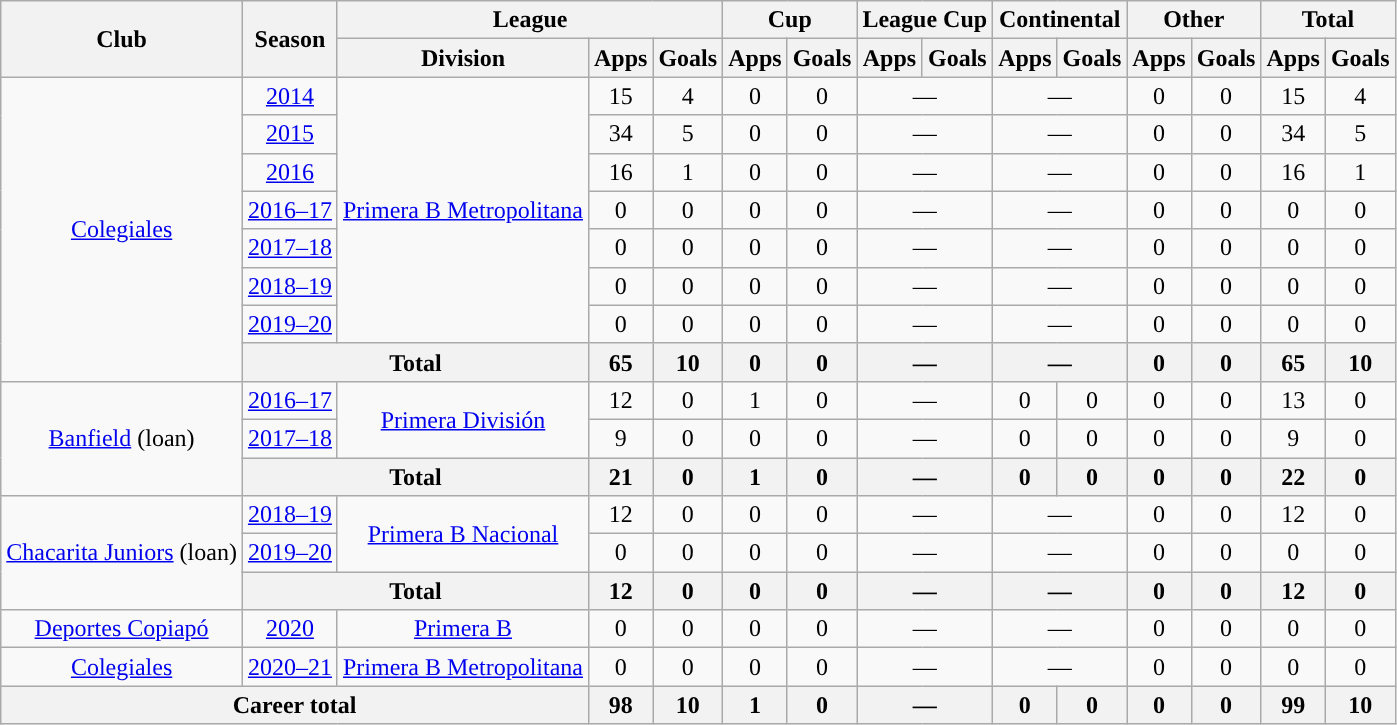<table class="wikitable" style="text-align:center">
<tr>
<th rowspan="2">Club</th>
<th rowspan="2">Season</th>
<th colspan="3">League</th>
<th colspan="2">Cup</th>
<th colspan="2">League Cup</th>
<th colspan="2">Continental</th>
<th colspan="2">Other</th>
<th colspan="2">Total</th>
</tr>
<tr>
<th>Division</th>
<th>Apps</th>
<th>Goals</th>
<th>Apps</th>
<th>Goals</th>
<th>Apps</th>
<th>Goals</th>
<th>Apps</th>
<th>Goals</th>
<th>Apps</th>
<th>Goals</th>
<th>Apps</th>
<th>Goals</th>
</tr>
<tr>
<td rowspan="8"><a href='#'>Colegiales</a></td>
<td><a href='#'>2014</a></td>
<td rowspan="7"><a href='#'>Primera B Metropolitana</a></td>
<td>15</td>
<td>4</td>
<td>0</td>
<td>0</td>
<td colspan="2">—</td>
<td colspan="2">—</td>
<td>0</td>
<td>0</td>
<td>15</td>
<td>4</td>
</tr>
<tr>
<td><a href='#'>2015</a></td>
<td>34</td>
<td>5</td>
<td>0</td>
<td>0</td>
<td colspan="2">—</td>
<td colspan="2">—</td>
<td>0</td>
<td>0</td>
<td>34</td>
<td>5</td>
</tr>
<tr>
<td><a href='#'>2016</a></td>
<td>16</td>
<td>1</td>
<td>0</td>
<td>0</td>
<td colspan="2">—</td>
<td colspan="2">—</td>
<td>0</td>
<td>0</td>
<td>16</td>
<td>1</td>
</tr>
<tr>
<td><a href='#'>2016–17</a></td>
<td>0</td>
<td>0</td>
<td>0</td>
<td>0</td>
<td colspan="2">—</td>
<td colspan="2">—</td>
<td>0</td>
<td>0</td>
<td>0</td>
<td>0</td>
</tr>
<tr>
<td><a href='#'>2017–18</a></td>
<td>0</td>
<td>0</td>
<td>0</td>
<td>0</td>
<td colspan="2">—</td>
<td colspan="2">—</td>
<td>0</td>
<td>0</td>
<td>0</td>
<td>0</td>
</tr>
<tr>
<td><a href='#'>2018–19</a></td>
<td>0</td>
<td>0</td>
<td>0</td>
<td>0</td>
<td colspan="2">—</td>
<td colspan="2">—</td>
<td>0</td>
<td>0</td>
<td>0</td>
<td>0</td>
</tr>
<tr>
<td><a href='#'>2019–20</a></td>
<td>0</td>
<td>0</td>
<td>0</td>
<td>0</td>
<td colspan="2">—</td>
<td colspan="2">—</td>
<td>0</td>
<td>0</td>
<td>0</td>
<td>0</td>
</tr>
<tr>
<th colspan="2">Total</th>
<th>65</th>
<th>10</th>
<th>0</th>
<th>0</th>
<th colspan="2">—</th>
<th colspan="2">—</th>
<th>0</th>
<th>0</th>
<th>65</th>
<th>10</th>
</tr>
<tr>
<td rowspan="3"><a href='#'>Banfield</a> (loan)</td>
<td><a href='#'>2016–17</a></td>
<td rowspan="2"><a href='#'>Primera División</a></td>
<td>12</td>
<td>0</td>
<td>1</td>
<td>0</td>
<td colspan="2">—</td>
<td>0</td>
<td>0</td>
<td>0</td>
<td>0</td>
<td>13</td>
<td>0</td>
</tr>
<tr>
<td><a href='#'>2017–18</a></td>
<td>9</td>
<td>0</td>
<td>0</td>
<td>0</td>
<td colspan="2">—</td>
<td>0</td>
<td>0</td>
<td>0</td>
<td>0</td>
<td>9</td>
<td>0</td>
</tr>
<tr>
<th colspan="2">Total</th>
<th>21</th>
<th>0</th>
<th>1</th>
<th>0</th>
<th colspan="2">—</th>
<th>0</th>
<th>0</th>
<th>0</th>
<th>0</th>
<th>22</th>
<th>0</th>
</tr>
<tr>
<td rowspan="3"><a href='#'>Chacarita Juniors</a> (loan)</td>
<td><a href='#'>2018–19</a></td>
<td rowspan="2"><a href='#'>Primera B Nacional</a></td>
<td>12</td>
<td>0</td>
<td>0</td>
<td>0</td>
<td colspan="2">—</td>
<td colspan="2">—</td>
<td>0</td>
<td>0</td>
<td>12</td>
<td>0</td>
</tr>
<tr>
<td><a href='#'>2019–20</a></td>
<td>0</td>
<td>0</td>
<td>0</td>
<td>0</td>
<td colspan="2">—</td>
<td colspan="2">—</td>
<td>0</td>
<td>0</td>
<td>0</td>
<td>0</td>
</tr>
<tr>
<th colspan="2">Total</th>
<th>12</th>
<th>0</th>
<th>0</th>
<th>0</th>
<th colspan="2">—</th>
<th colspan="2">—</th>
<th>0</th>
<th>0</th>
<th>12</th>
<th>0</th>
</tr>
<tr>
<td rowspan="1"><a href='#'>Deportes Copiapó</a></td>
<td><a href='#'>2020</a></td>
<td rowspan="1"><a href='#'>Primera B</a></td>
<td>0</td>
<td>0</td>
<td>0</td>
<td>0</td>
<td colspan="2">—</td>
<td colspan="2">—</td>
<td>0</td>
<td>0</td>
<td>0</td>
<td>0</td>
</tr>
<tr>
<td rowspan="1"><a href='#'>Colegiales</a></td>
<td><a href='#'>2020–21</a></td>
<td rowspan="1"><a href='#'>Primera B Metropolitana</a></td>
<td>0</td>
<td>0</td>
<td>0</td>
<td>0</td>
<td colspan="2">—</td>
<td colspan="2">—</td>
<td>0</td>
<td>0</td>
<td>0</td>
<td>0</td>
</tr>
<tr>
<th colspan="3">Career total</th>
<th>98</th>
<th>10</th>
<th>1</th>
<th>0</th>
<th colspan="2">—</th>
<th>0</th>
<th>0</th>
<th>0</th>
<th>0</th>
<th>99</th>
<th>10</th>
</tr>
</table>
